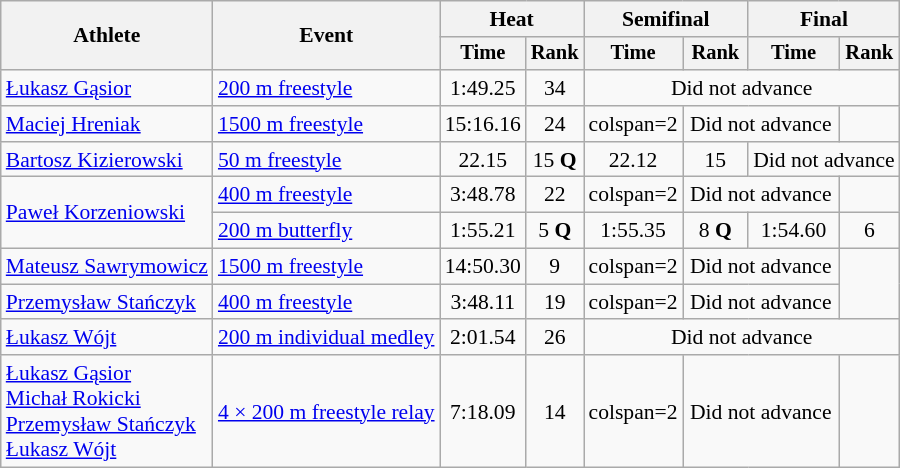<table class=wikitable style="font-size:90%">
<tr>
<th rowspan="2">Athlete</th>
<th rowspan="2">Event</th>
<th colspan="2">Heat</th>
<th colspan="2">Semifinal</th>
<th colspan="2">Final</th>
</tr>
<tr style="font-size:95%">
<th>Time</th>
<th>Rank</th>
<th>Time</th>
<th>Rank</th>
<th>Time</th>
<th>Rank</th>
</tr>
<tr align=center>
<td align=left><a href='#'>Łukasz Gąsior</a></td>
<td align=left><a href='#'>200 m freestyle</a></td>
<td>1:49.25</td>
<td>34</td>
<td colspan=4>Did not advance</td>
</tr>
<tr align=center>
<td align=left><a href='#'>Maciej Hreniak</a></td>
<td align=left><a href='#'>1500 m freestyle</a></td>
<td>15:16.16</td>
<td>24</td>
<td>colspan=2 </td>
<td colspan=2>Did not advance</td>
</tr>
<tr align=center>
<td align=left><a href='#'>Bartosz Kizierowski</a></td>
<td align=left><a href='#'>50 m freestyle</a></td>
<td>22.15</td>
<td>15 <strong>Q</strong></td>
<td>22.12</td>
<td>15</td>
<td colspan=2>Did not advance</td>
</tr>
<tr align=center>
<td align=left rowspan=2><a href='#'>Paweł Korzeniowski</a></td>
<td align=left><a href='#'>400 m freestyle</a></td>
<td>3:48.78</td>
<td>22</td>
<td>colspan=2 </td>
<td colspan=2>Did not advance</td>
</tr>
<tr align=center>
<td align=left><a href='#'>200 m butterfly</a></td>
<td>1:55.21</td>
<td>5 <strong>Q</strong></td>
<td>1:55.35</td>
<td>8 <strong>Q</strong></td>
<td>1:54.60</td>
<td>6</td>
</tr>
<tr align=center>
<td align=left><a href='#'>Mateusz Sawrymowicz</a></td>
<td align=left><a href='#'>1500 m freestyle</a></td>
<td>14:50.30</td>
<td>9</td>
<td>colspan=2 </td>
<td colspan=2>Did not advance</td>
</tr>
<tr align=center>
<td align=left><a href='#'>Przemysław Stańczyk</a></td>
<td align=left><a href='#'>400 m freestyle</a></td>
<td>3:48.11</td>
<td>19</td>
<td>colspan=2 </td>
<td colspan=2>Did not advance</td>
</tr>
<tr align=center>
<td align=left><a href='#'>Łukasz Wójt</a></td>
<td align=left><a href='#'>200 m individual medley</a></td>
<td>2:01.54</td>
<td>26</td>
<td colspan=4>Did not advance</td>
</tr>
<tr align=center>
<td align=left><a href='#'>Łukasz Gąsior</a><br><a href='#'>Michał Rokicki</a><br><a href='#'>Przemysław Stańczyk</a><br><a href='#'>Łukasz Wójt</a></td>
<td align=left><a href='#'>4 × 200 m freestyle relay</a></td>
<td>7:18.09</td>
<td>14</td>
<td>colspan=2 </td>
<td colspan=2>Did not advance</td>
</tr>
</table>
